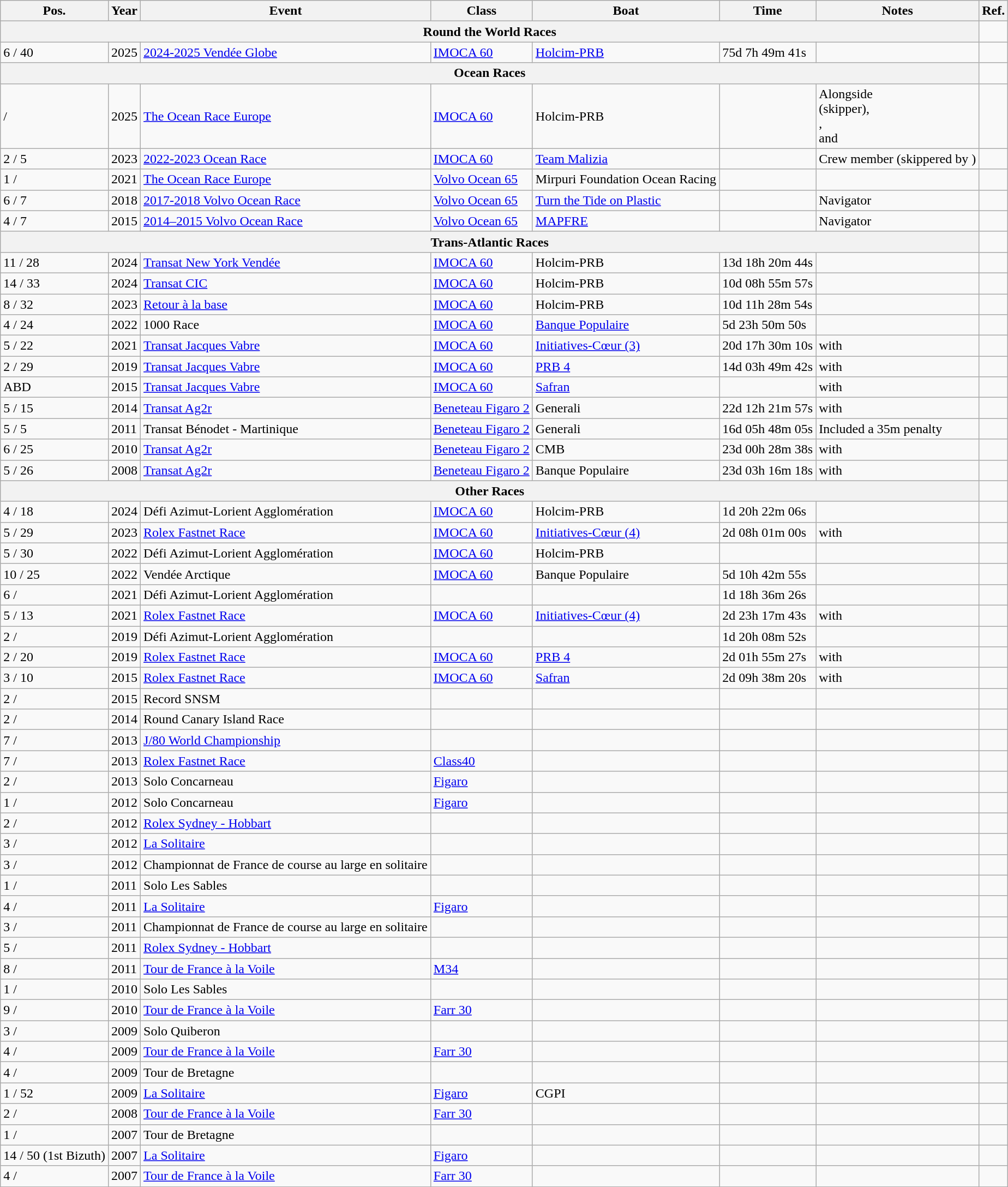<table class="wikitable sortable">
<tr>
<th>Pos.</th>
<th>Year</th>
<th>Event</th>
<th>Class</th>
<th>Boat</th>
<th>Time</th>
<th>Notes</th>
<th>Ref.</th>
</tr>
<tr>
<th colspan=7><strong>Round the World Races</strong></th>
</tr>
<tr>
<td>6 / 40</td>
<td>2025</td>
<td><a href='#'>2024-2025 Vendée Globe</a></td>
<td><a href='#'>IMOCA 60</a></td>
<td><a href='#'>Holcim-PRB</a></td>
<td>75d 7h 49m 41s</td>
<td></td>
<td></td>
</tr>
<tr>
<th colspan=7><strong>Ocean Races</strong></th>
</tr>
<tr>
<td>/</td>
<td>2025</td>
<td><a href='#'>The Ocean Race Europe</a></td>
<td><a href='#'>IMOCA 60</a></td>
<td>Holcim-PRB</td>
<td></td>
<td>Alongside <br> (skipper),<br> ,<br>  and <br></td>
<td></td>
</tr>
<tr>
<td>2 / 5</td>
<td>2023</td>
<td><a href='#'>2022-2023 Ocean Race</a></td>
<td><a href='#'>IMOCA 60</a></td>
<td><a href='#'>Team Malizia</a></td>
<td></td>
<td>Crew member (skippered by )</td>
<td></td>
</tr>
<tr>
<td>1 /</td>
<td>2021</td>
<td><a href='#'>The Ocean Race Europe</a></td>
<td><a href='#'>Volvo Ocean 65</a></td>
<td>Mirpuri Foundation Ocean Racing</td>
<td></td>
<td></td>
<td></td>
</tr>
<tr>
<td>6 / 7</td>
<td>2018</td>
<td><a href='#'>2017-2018 Volvo Ocean Race</a></td>
<td><a href='#'>Volvo Ocean 65</a></td>
<td><a href='#'>Turn the Tide on Plastic</a></td>
<td></td>
<td>Navigator</td>
<td></td>
</tr>
<tr>
<td>4 / 7</td>
<td>2015</td>
<td><a href='#'>2014–2015 Volvo Ocean Race</a></td>
<td><a href='#'>Volvo Ocean 65</a></td>
<td><a href='#'>MAPFRE</a></td>
<td></td>
<td>Navigator</td>
<td></td>
</tr>
<tr>
<th colspan=7><strong>Trans-Atlantic Races</strong></th>
</tr>
<tr>
<td>11 / 28</td>
<td>2024</td>
<td><a href='#'>Transat New York Vendée</a></td>
<td><a href='#'>IMOCA 60</a></td>
<td>Holcim-PRB</td>
<td>13d 18h 20m 44s</td>
<td></td>
<td></td>
</tr>
<tr>
<td>14 / 33</td>
<td>2024</td>
<td><a href='#'>Transat CIC</a></td>
<td><a href='#'>IMOCA 60</a></td>
<td>Holcim-PRB</td>
<td>10d 08h 55m 57s</td>
<td></td>
<td></td>
</tr>
<tr>
<td>8 / 32</td>
<td>2023</td>
<td><a href='#'>Retour à la base</a></td>
<td><a href='#'>IMOCA 60</a></td>
<td>Holcim-PRB</td>
<td>10d 11h 28m 54s</td>
<td></td>
<td></td>
</tr>
<tr>
<td>4 / 24</td>
<td>2022</td>
<td>1000 Race</td>
<td><a href='#'>IMOCA 60</a></td>
<td><a href='#'>Banque Populaire</a></td>
<td>5d 23h 50m 50s</td>
<td></td>
<td></td>
</tr>
<tr>
<td>5 / 22</td>
<td>2021</td>
<td><a href='#'>Transat Jacques Vabre</a></td>
<td><a href='#'>IMOCA 60</a></td>
<td><a href='#'>Initiatives-Cœur (3)</a></td>
<td>20d 17h 30m 10s</td>
<td>with </td>
<td></td>
</tr>
<tr>
<td>2 / 29</td>
<td>2019</td>
<td><a href='#'>Transat Jacques Vabre</a></td>
<td><a href='#'>IMOCA 60</a></td>
<td><a href='#'>PRB 4</a></td>
<td>14d 03h 49m 42s</td>
<td>with </td>
<td></td>
</tr>
<tr>
<td>ABD</td>
<td>2015</td>
<td><a href='#'>Transat Jacques Vabre</a></td>
<td><a href='#'>IMOCA 60</a></td>
<td><a href='#'>Safran</a></td>
<td></td>
<td>with </td>
<td></td>
</tr>
<tr>
<td>5 / 15</td>
<td>2014</td>
<td><a href='#'>Transat Ag2r</a></td>
<td><a href='#'>Beneteau Figaro 2</a></td>
<td>Generali</td>
<td>22d 12h 21m 57s</td>
<td>with </td>
<td></td>
</tr>
<tr>
<td>5 / 5</td>
<td>2011</td>
<td>Transat Bénodet - Martinique</td>
<td><a href='#'>Beneteau Figaro 2</a></td>
<td>Generali</td>
<td>16d 05h 48m 05s</td>
<td>Included a 35m penalty</td>
<td></td>
</tr>
<tr>
<td>6 / 25</td>
<td>2010</td>
<td><a href='#'>Transat Ag2r</a></td>
<td><a href='#'>Beneteau Figaro 2</a></td>
<td>CMB</td>
<td>23d 00h 28m 38s</td>
<td>with </td>
<td></td>
</tr>
<tr>
<td>5 / 26</td>
<td>2008</td>
<td><a href='#'>Transat Ag2r</a></td>
<td><a href='#'>Beneteau Figaro 2</a></td>
<td>Banque Populaire</td>
<td>23d 03h 16m 18s</td>
<td>with </td>
<td></td>
</tr>
<tr>
<th colspan=7><strong>Other Races</strong></th>
</tr>
<tr>
<td>4 / 18</td>
<td>2024</td>
<td>Défi Azimut-Lorient Agglomération</td>
<td><a href='#'>IMOCA 60</a></td>
<td>Holcim-PRB</td>
<td>1d 20h 22m 06s</td>
<td></td>
<td></td>
</tr>
<tr>
<td>5 / 29</td>
<td>2023</td>
<td><a href='#'>Rolex Fastnet Race</a></td>
<td><a href='#'>IMOCA 60</a></td>
<td><a href='#'>Initiatives-Cœur (4)</a></td>
<td>2d 08h 01m 00s</td>
<td>with </td>
<td></td>
</tr>
<tr>
<td>5 / 30</td>
<td>2022</td>
<td>Défi Azimut-Lorient Agglomération</td>
<td><a href='#'>IMOCA 60</a></td>
<td>Holcim-PRB</td>
<td></td>
<td></td>
<td></td>
</tr>
<tr>
<td>10 / 25</td>
<td>2022</td>
<td>Vendée Arctique</td>
<td><a href='#'>IMOCA 60</a></td>
<td>Banque Populaire</td>
<td>5d 10h 42m 55s</td>
<td></td>
<td></td>
</tr>
<tr>
<td>6 /</td>
<td>2021</td>
<td>Défi Azimut-Lorient Agglomération</td>
<td></td>
<td></td>
<td>1d 18h 36m 26s</td>
<td></td>
<td></td>
</tr>
<tr>
<td>5 / 13</td>
<td>2021</td>
<td><a href='#'>Rolex Fastnet Race</a></td>
<td><a href='#'>IMOCA 60</a></td>
<td><a href='#'>Initiatives-Cœur (4)</a></td>
<td>2d 23h 17m 43s</td>
<td>with </td>
<td></td>
</tr>
<tr>
<td>2 /</td>
<td>2019</td>
<td>Défi Azimut-Lorient Agglomération</td>
<td></td>
<td></td>
<td>1d 20h 08m 52s</td>
<td></td>
<td></td>
</tr>
<tr>
<td>2 / 20</td>
<td>2019</td>
<td><a href='#'>Rolex Fastnet Race</a></td>
<td><a href='#'>IMOCA 60</a></td>
<td><a href='#'>PRB 4</a></td>
<td>2d 01h 55m 27s</td>
<td>with </td>
<td></td>
</tr>
<tr>
<td>3 / 10</td>
<td>2015</td>
<td><a href='#'>Rolex Fastnet Race</a></td>
<td><a href='#'>IMOCA 60</a></td>
<td><a href='#'>Safran</a></td>
<td>2d 09h 38m 20s</td>
<td>with </td>
<td></td>
</tr>
<tr>
<td>2 /</td>
<td>2015</td>
<td>Record SNSM</td>
<td></td>
<td></td>
<td></td>
<td></td>
<td></td>
</tr>
<tr>
<td>2 /</td>
<td>2014</td>
<td>Round Canary Island Race</td>
<td></td>
<td></td>
<td></td>
<td></td>
<td></td>
</tr>
<tr>
<td>7 /</td>
<td>2013</td>
<td><a href='#'>J/80 World Championship</a></td>
<td></td>
<td></td>
<td></td>
<td></td>
<td></td>
</tr>
<tr>
<td>7 /</td>
<td>2013</td>
<td><a href='#'>Rolex Fastnet Race</a></td>
<td><a href='#'>Class40</a></td>
<td></td>
<td></td>
<td></td>
<td></td>
</tr>
<tr>
<td>2 /</td>
<td>2013</td>
<td>Solo Concarneau</td>
<td><a href='#'>Figaro</a></td>
<td></td>
<td></td>
<td></td>
<td></td>
</tr>
<tr>
<td>1 /</td>
<td>2012</td>
<td>Solo Concarneau</td>
<td><a href='#'>Figaro</a></td>
<td></td>
<td></td>
<td></td>
<td></td>
</tr>
<tr>
<td>2 /</td>
<td>2012</td>
<td><a href='#'>Rolex Sydney - Hobbart</a></td>
<td></td>
<td></td>
<td></td>
<td></td>
<td></td>
</tr>
<tr>
<td>3 /</td>
<td>2012</td>
<td><a href='#'>La Solitaire</a></td>
<td></td>
<td></td>
<td></td>
<td></td>
<td></td>
</tr>
<tr>
<td>3 /</td>
<td>2012</td>
<td>Championnat de France de course au large en solitaire</td>
<td></td>
<td></td>
<td></td>
<td></td>
<td></td>
</tr>
<tr>
<td>1 /</td>
<td>2011</td>
<td>Solo Les Sables</td>
<td></td>
<td></td>
<td></td>
<td></td>
<td></td>
</tr>
<tr>
<td>4 /</td>
<td>2011</td>
<td><a href='#'>La Solitaire</a></td>
<td><a href='#'>Figaro</a></td>
<td></td>
<td></td>
<td></td>
<td></td>
</tr>
<tr>
<td>3 /</td>
<td>2011</td>
<td>Championnat de France de course au large en solitaire</td>
<td></td>
<td></td>
<td></td>
<td></td>
<td></td>
</tr>
<tr>
<td>5 /</td>
<td>2011</td>
<td><a href='#'>Rolex Sydney - Hobbart</a></td>
<td></td>
<td></td>
<td></td>
<td></td>
<td></td>
</tr>
<tr>
<td>8 /</td>
<td>2011</td>
<td><a href='#'>Tour de France à la Voile</a></td>
<td><a href='#'>M34</a></td>
<td></td>
<td></td>
<td></td>
<td></td>
</tr>
<tr>
<td>1 /</td>
<td>2010</td>
<td>Solo Les Sables</td>
<td></td>
<td></td>
<td></td>
<td></td>
<td></td>
</tr>
<tr>
<td>9 /</td>
<td>2010</td>
<td><a href='#'>Tour de France à la Voile</a></td>
<td><a href='#'>Farr 30</a></td>
<td></td>
<td></td>
<td></td>
<td></td>
</tr>
<tr>
<td>3 /</td>
<td>2009</td>
<td>Solo Quiberon</td>
<td></td>
<td></td>
<td></td>
<td></td>
<td></td>
</tr>
<tr>
<td>4 /</td>
<td>2009</td>
<td><a href='#'>Tour de France à la Voile</a></td>
<td><a href='#'>Farr 30</a></td>
<td></td>
<td></td>
<td></td>
<td></td>
</tr>
<tr>
<td>4 /</td>
<td>2009</td>
<td>Tour de Bretagne</td>
<td></td>
<td></td>
<td></td>
<td></td>
<td></td>
</tr>
<tr>
<td>1 / 52</td>
<td>2009</td>
<td><a href='#'>La Solitaire</a></td>
<td><a href='#'>Figaro</a></td>
<td>CGPI</td>
<td></td>
<td></td>
<td></td>
</tr>
<tr>
<td>2 /</td>
<td>2008</td>
<td><a href='#'>Tour de France à la Voile</a></td>
<td><a href='#'>Farr 30</a></td>
<td></td>
<td></td>
<td></td>
<td></td>
</tr>
<tr>
<td>1 /</td>
<td>2007</td>
<td>Tour de Bretagne</td>
<td></td>
<td></td>
<td></td>
<td></td>
<td></td>
</tr>
<tr>
<td>14 / 50 (1st Bizuth)</td>
<td>2007</td>
<td><a href='#'>La Solitaire</a></td>
<td><a href='#'>Figaro</a></td>
<td></td>
<td></td>
<td></td>
<td></td>
</tr>
<tr>
<td>4 /</td>
<td>2007</td>
<td><a href='#'>Tour de France à la Voile</a></td>
<td><a href='#'>Farr 30</a></td>
<td></td>
<td></td>
<td></td>
<td></td>
</tr>
<tr>
</tr>
</table>
